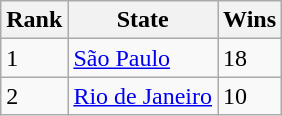<table class="wikitable">
<tr>
<th>Rank</th>
<th>State</th>
<th>Wins</th>
</tr>
<tr>
<td>1</td>
<td> <a href='#'>São Paulo</a></td>
<td>18</td>
</tr>
<tr>
<td>2</td>
<td> <a href='#'>Rio de Janeiro</a></td>
<td>10</td>
</tr>
</table>
